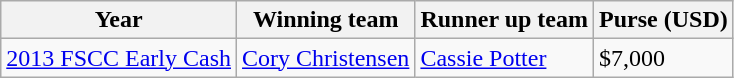<table class="wikitable">
<tr>
<th>Year</th>
<th>Winning team</th>
<th>Runner up team</th>
<th>Purse (USD)</th>
</tr>
<tr>
<td><a href='#'>2013 FSCC Early Cash</a></td>
<td> <a href='#'>Cory Christensen</a></td>
<td> <a href='#'>Cassie Potter</a></td>
<td>$7,000</td>
</tr>
</table>
